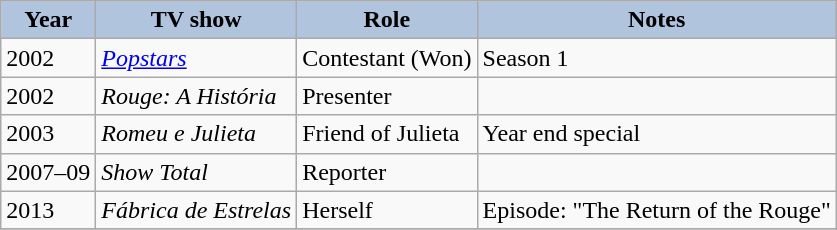<table class="wikitable">
<tr style="text-align:center;">
<th style="background:#B0C4DE;">Year</th>
<th style="background:#B0C4DE;">TV show</th>
<th style="background:#B0C4DE;">Role</th>
<th style="background:#B0C4DE;">Notes</th>
</tr>
<tr>
<td>2002</td>
<td><em><a href='#'>Popstars</a></em></td>
<td>Contestant (Won)</td>
<td>Season 1</td>
</tr>
<tr>
<td>2002</td>
<td><em>Rouge: A História</em></td>
<td>Presenter</td>
<td></td>
</tr>
<tr>
<td>2003</td>
<td><em>Romeu e Julieta</em></td>
<td>Friend of Julieta</td>
<td>Year end special</td>
</tr>
<tr>
<td>2007–09</td>
<td><em>Show Total</em></td>
<td>Reporter</td>
<td></td>
</tr>
<tr>
<td>2013</td>
<td><em>Fábrica de Estrelas</em></td>
<td>Herself</td>
<td>Episode: "The Return of the Rouge"</td>
</tr>
<tr>
</tr>
</table>
